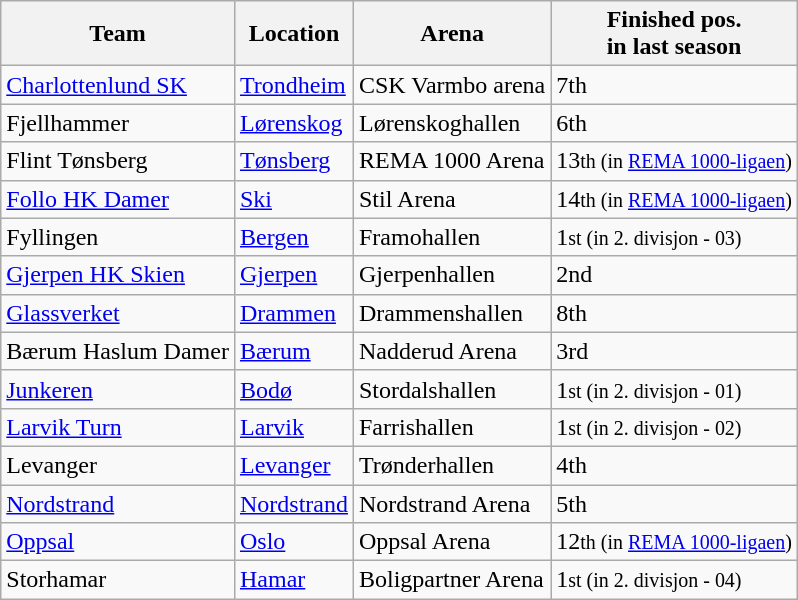<table class="wikitable sortable" style="text-align: left;">
<tr>
<th>Team</th>
<th>Location</th>
<th>Arena</th>
<th>Finished pos.<br>in last season</th>
</tr>
<tr>
<td><a href='#'>Charlottenlund SK</a></td>
<td><a href='#'>Trondheim</a></td>
<td>CSK Varmbo arena</td>
<td>7th</td>
</tr>
<tr>
<td>Fjellhammer</td>
<td><a href='#'>Lørenskog</a></td>
<td>Lørenskoghallen</td>
<td>6th</td>
</tr>
<tr>
<td>Flint Tønsberg</td>
<td><a href='#'>Tønsberg</a></td>
<td>REMA 1000 Arena</td>
<td>13<small>th (in <a href='#'>REMA 1000-ligaen</a>)</small></td>
</tr>
<tr>
<td><a href='#'>Follo HK Damer</a></td>
<td><a href='#'>Ski</a></td>
<td>Stil Arena</td>
<td>14<small>th (in <a href='#'>REMA 1000-ligaen</a>)</small></td>
</tr>
<tr>
<td>Fyllingen</td>
<td><a href='#'>Bergen</a></td>
<td>Framohallen</td>
<td>1<small>st (in 2. divisjon - 03)</small> </td>
</tr>
<tr>
<td><a href='#'>Gjerpen HK Skien</a></td>
<td><a href='#'>Gjerpen</a></td>
<td>Gjerpenhallen</td>
<td>2nd</td>
</tr>
<tr>
<td><a href='#'>Glassverket</a></td>
<td><a href='#'>Drammen</a></td>
<td>Drammenshallen</td>
<td>8th</td>
</tr>
<tr>
<td>Bærum Haslum Damer</td>
<td><a href='#'>Bærum</a></td>
<td>Nadderud Arena</td>
<td>3rd</td>
</tr>
<tr>
<td><a href='#'>Junkeren</a></td>
<td><a href='#'>Bodø</a></td>
<td>Stordalshallen</td>
<td>1<small>st (in 2. divisjon - 01)</small> </td>
</tr>
<tr>
<td><a href='#'>Larvik Turn</a></td>
<td><a href='#'>Larvik</a></td>
<td>Farrishallen</td>
<td>1<small>st (in 2. divisjon - 02)</small> </td>
</tr>
<tr>
<td>Levanger</td>
<td><a href='#'>Levanger</a></td>
<td>Trønderhallen</td>
<td>4th</td>
</tr>
<tr>
<td><a href='#'>Nordstrand</a></td>
<td><a href='#'>Nordstrand</a></td>
<td>Nordstrand Arena</td>
<td>5th</td>
</tr>
<tr>
<td><a href='#'>Oppsal</a></td>
<td><a href='#'>Oslo</a></td>
<td>Oppsal Arena</td>
<td>12<small>th (in <a href='#'>REMA 1000-ligaen</a>)</small></td>
</tr>
<tr>
<td>Storhamar</td>
<td><a href='#'>Hamar</a></td>
<td>Boligpartner Arena</td>
<td>1<small>st (in 2. divisjon - 04)</small> </td>
</tr>
</table>
